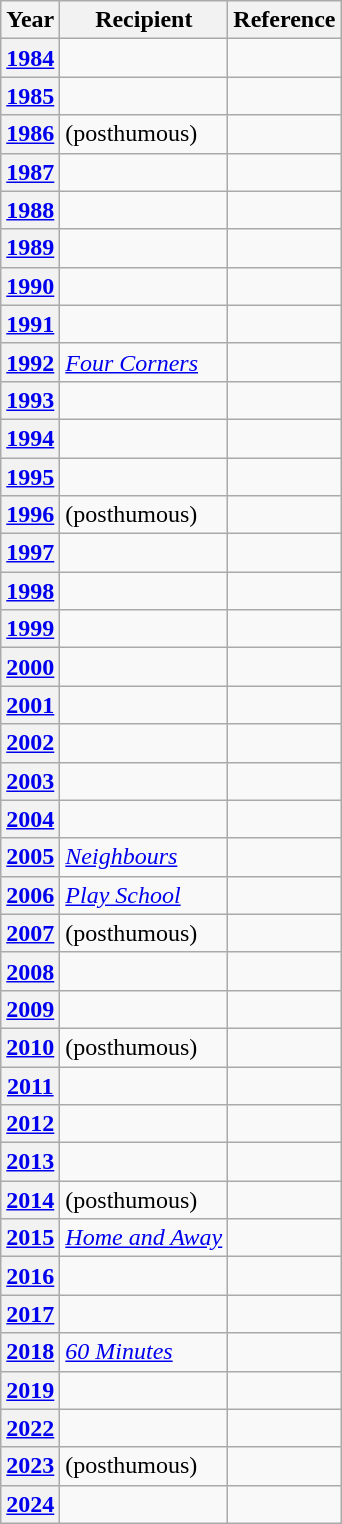<table class="wikitable sortable plainrowheaders">
<tr>
<th scope="col">Year</th>
<th scope="col">Recipient</th>
<th scope="col">Reference</th>
</tr>
<tr>
<th scope="row"><a href='#'>1984</a></th>
<td></td>
<td align="center"></td>
</tr>
<tr>
<th scope="row"><a href='#'>1985</a></th>
<td></td>
<td align="center"></td>
</tr>
<tr>
<th scope="row"><a href='#'>1986</a></th>
<td> (posthumous)</td>
<td align="center"></td>
</tr>
<tr>
<th scope="row"><a href='#'>1987</a></th>
<td></td>
<td align="center"></td>
</tr>
<tr>
<th scope="row"><a href='#'>1988</a></th>
<td></td>
<td align="center"></td>
</tr>
<tr>
<th scope="row"><a href='#'>1989</a></th>
<td></td>
<td align="center"></td>
</tr>
<tr>
<th scope="row"><a href='#'>1990</a></th>
<td></td>
<td align="center"></td>
</tr>
<tr>
<th scope="row"><a href='#'>1991</a></th>
<td></td>
<td align="center"></td>
</tr>
<tr>
<th scope="row"><a href='#'>1992</a></th>
<td><em><a href='#'>Four Corners</a></em></td>
<td align="center"></td>
</tr>
<tr>
<th scope="row"><a href='#'>1993</a></th>
<td></td>
<td align="center"></td>
</tr>
<tr>
<th scope="row"><a href='#'>1994</a></th>
<td></td>
<td align="center"></td>
</tr>
<tr>
<th scope="row"><a href='#'>1995</a></th>
<td></td>
<td align="center"></td>
</tr>
<tr>
<th scope="row"><a href='#'>1996</a></th>
<td> (posthumous)</td>
<td align="center"></td>
</tr>
<tr>
<th scope="row"><a href='#'>1997</a></th>
<td></td>
<td align="center"></td>
</tr>
<tr>
<th scope="row"><a href='#'>1998</a></th>
<td></td>
<td align="center"></td>
</tr>
<tr>
<th scope="row"><a href='#'>1999</a></th>
<td></td>
<td align="center"></td>
</tr>
<tr>
<th scope="row"><a href='#'>2000</a></th>
<td></td>
<td align="center"></td>
</tr>
<tr>
<th scope="row"><a href='#'>2001</a></th>
<td></td>
<td align="center"></td>
</tr>
<tr>
<th scope="row"><a href='#'>2002</a></th>
<td></td>
<td align="center"></td>
</tr>
<tr>
<th scope="row"><a href='#'>2003</a></th>
<td></td>
<td align="center"></td>
</tr>
<tr>
<th scope="row"><a href='#'>2004</a></th>
<td></td>
<td align="center"></td>
</tr>
<tr>
<th scope="row"><a href='#'>2005</a></th>
<td><em><a href='#'>Neighbours</a></em></td>
<td align="center"></td>
</tr>
<tr>
<th scope="row"><a href='#'>2006</a></th>
<td><em><a href='#'>Play School</a></em></td>
<td align="center"></td>
</tr>
<tr>
<th scope="row"><a href='#'>2007</a></th>
<td> (posthumous)</td>
<td align="center"></td>
</tr>
<tr>
<th scope="row"><a href='#'>2008</a></th>
<td></td>
<td align="center"></td>
</tr>
<tr>
<th scope="row"><a href='#'>2009</a></th>
<td></td>
<td align="center"></td>
</tr>
<tr>
<th scope="row"><a href='#'>2010</a></th>
<td> (posthumous)</td>
<td align="center"></td>
</tr>
<tr>
<th scope="row"><a href='#'>2011</a></th>
<td></td>
<td align="center"></td>
</tr>
<tr>
<th scope="row"><a href='#'>2012</a></th>
<td></td>
<td align="center"></td>
</tr>
<tr>
<th scope="row"><a href='#'>2013</a></th>
<td></td>
<td align="center"></td>
</tr>
<tr>
<th scope="row"><a href='#'>2014</a></th>
<td> (posthumous)</td>
<td align="center"></td>
</tr>
<tr>
<th scope="row"><a href='#'>2015</a></th>
<td><em><a href='#'>Home and Away</a></em></td>
<td align="center"></td>
</tr>
<tr>
<th scope="row"><a href='#'>2016</a></th>
<td></td>
<td align="center"></td>
</tr>
<tr>
<th scope="row"><a href='#'>2017</a></th>
<td></td>
<td align="center"></td>
</tr>
<tr>
<th scope="row"><a href='#'>2018</a></th>
<td><em><a href='#'>60 Minutes</a></em></td>
<td align="center"></td>
</tr>
<tr>
<th scope="row"><a href='#'>2019</a></th>
<td></td>
<td align="center"></td>
</tr>
<tr>
<th scope="row"><a href='#'>2022</a></th>
<td></td>
<td align="center"></td>
</tr>
<tr>
<th scope="row"><a href='#'>2023</a></th>
<td> (posthumous)</td>
<td align="center"></td>
</tr>
<tr>
<th scope="row"><a href='#'>2024</a></th>
<td></td>
<td align="center"></td>
</tr>
</table>
